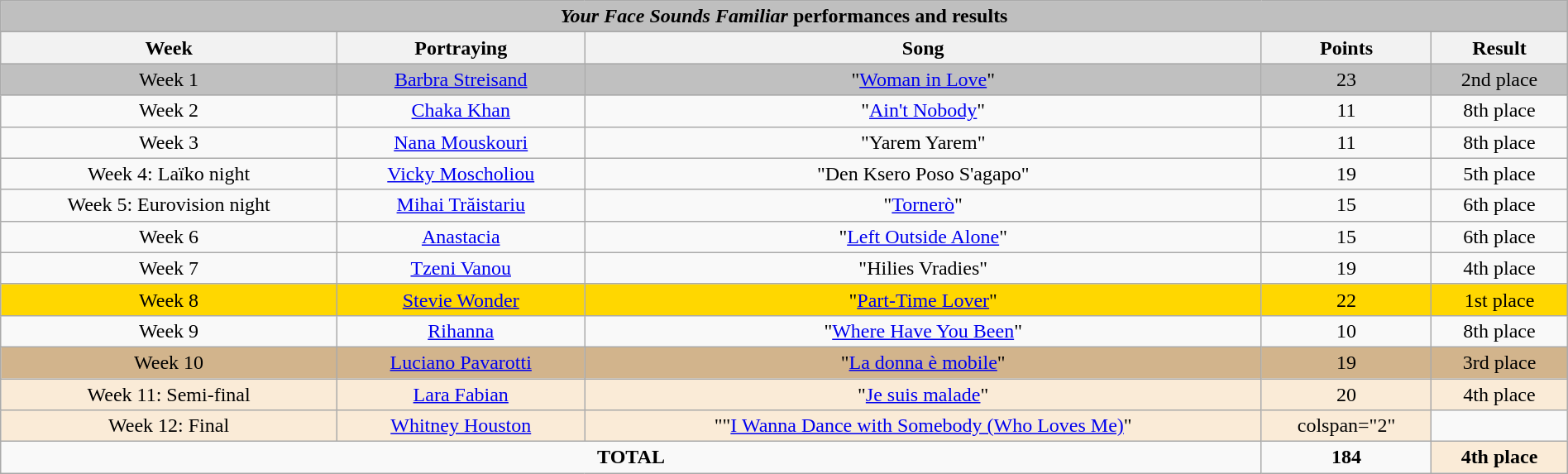<table class="wikitable collapsible collapsed" style="width:100%; margin:1em auto 1em auto; text-align:center;">
<tr>
<th colspan="5" style="background:#BFBFBF;"><em>Your Face Sounds Familiar</em> performances and results</th>
</tr>
<tr>
</tr>
<tr>
<th>Week</th>
<th>Portraying</th>
<th>Song</th>
<th>Points</th>
<th>Result</th>
</tr>
<tr bgcolor=silver>
<td>Week 1</td>
<td><a href='#'>Barbra Streisand</a></td>
<td>"<a href='#'>Woman in Love</a>"</td>
<td>23</td>
<td>2nd place</td>
</tr>
<tr>
<td>Week 2</td>
<td><a href='#'>Chaka Khan</a></td>
<td>"<a href='#'>Ain't Nobody</a>"</td>
<td>11</td>
<td>8th place</td>
</tr>
<tr>
<td>Week 3</td>
<td><a href='#'>Nana Mouskouri</a></td>
<td>"Yarem Yarem"</td>
<td>11</td>
<td>8th place</td>
</tr>
<tr>
<td>Week 4: Laïko night</td>
<td><a href='#'>Vicky Moscholiou</a></td>
<td>"Den Ksero Poso S'agapo"</td>
<td>19</td>
<td>5th place</td>
</tr>
<tr>
<td>Week 5: Eurovision night</td>
<td><a href='#'>Mihai Trăistariu</a></td>
<td>"<a href='#'>Tornerò</a>"</td>
<td>15</td>
<td>6th place</td>
</tr>
<tr>
<td>Week 6</td>
<td><a href='#'>Anastacia</a></td>
<td>"<a href='#'>Left Outside Alone</a>"</td>
<td>15</td>
<td>6th place</td>
</tr>
<tr>
<td>Week 7</td>
<td><a href='#'>Tzeni Vanou</a></td>
<td>"Hilies Vradies"</td>
<td>19</td>
<td>4th place</td>
</tr>
<tr bgcolor=gold>
<td>Week 8</td>
<td><a href='#'>Stevie Wonder</a></td>
<td>"<a href='#'>Part-Time Lover</a>"</td>
<td>22</td>
<td>1st place</td>
</tr>
<tr>
<td>Week 9</td>
<td><a href='#'>Rihanna</a></td>
<td>"<a href='#'>Where Have You Been</a>"</td>
<td>10</td>
<td>8th place</td>
</tr>
<tr bgcolor=tan>
<td>Week 10</td>
<td><a href='#'>Luciano Pavarotti</a></td>
<td>"<a href='#'>La donna è mobile</a>"</td>
<td>19</td>
<td>3rd place</td>
</tr>
<tr bgcolor=antiquewhite>
<td>Week 11: Semi-final</td>
<td><a href='#'>Lara Fabian</a></td>
<td>"<a href='#'>Je suis malade</a>"</td>
<td>20</td>
<td>4th place</td>
</tr>
<tr bgcolor=antiquewhite>
<td>Week 12: Final</td>
<td><a href='#'>Whitney Houston</a></td>
<td>""<a href='#'>I Wanna Dance with Somebody (Who Loves Me)</a>"</td>
<td>colspan="2" </td>
</tr>
<tr>
<td colspan="3" style="text-align:center;"><strong>TOTAL</strong></td>
<td><strong>184</strong></td>
<td bgcolor=antiquewhite><strong>4th place</strong></td>
</tr>
</table>
